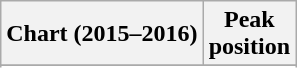<table class="wikitable sortable">
<tr>
<th>Chart (2015–2016)</th>
<th>Peak<br>position</th>
</tr>
<tr>
</tr>
<tr>
</tr>
<tr>
</tr>
<tr>
</tr>
<tr>
</tr>
</table>
